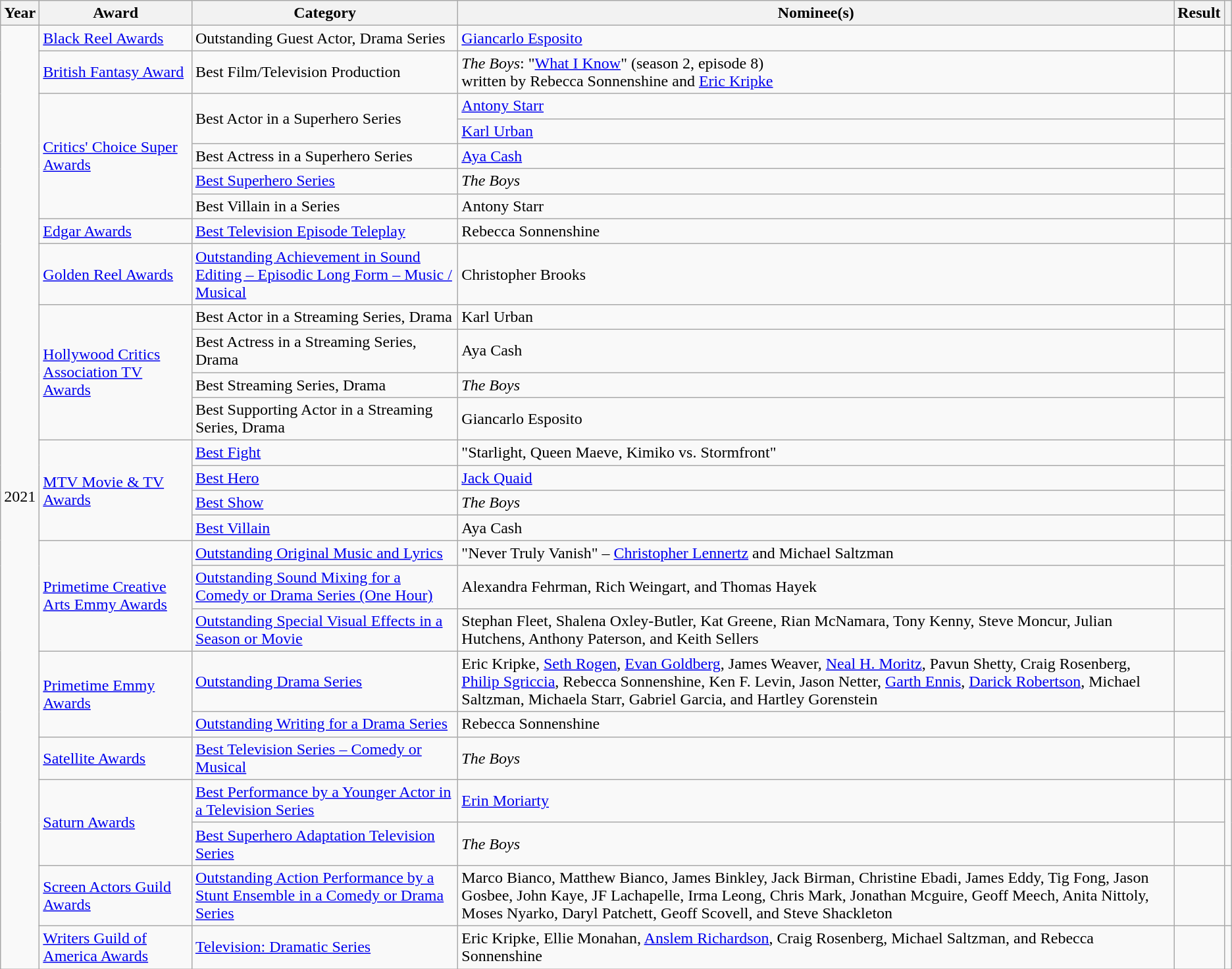<table class="wikitable sortable">
<tr>
<th>Year</th>
<th>Award</th>
<th>Category</th>
<th>Nominee(s)</th>
<th>Result</th>
<th class="unsortable"></th>
</tr>
<tr>
<td style="text-align: center;" rowspan="27">2021</td>
<td><a href='#'>Black Reel Awards</a></td>
<td>Outstanding Guest Actor, Drama Series</td>
<td><a href='#'>Giancarlo Esposito</a></td>
<td></td>
<td style="text-align: center;"></td>
</tr>
<tr>
<td><a href='#'>British Fantasy Award</a></td>
<td>Best Film/Television Production</td>
<td><em>The Boys</em>: "<a href='#'>What I Know</a>" (season 2, episode 8)<br>written by Rebecca Sonnenshine and <a href='#'>Eric Kripke</a></td>
<td></td>
<td style="text-align: center;"></td>
</tr>
<tr>
<td rowspan="5"><a href='#'>Critics' Choice Super Awards</a></td>
<td rowspan="2">Best Actor in a Superhero Series</td>
<td data-sort-value="Starr, Anthony"><a href='#'>Antony Starr</a></td>
<td></td>
<td rowspan="5" style="text-align: center;"></td>
</tr>
<tr>
<td data-sort-value="Urban, Karl"><a href='#'>Karl Urban</a></td>
<td></td>
</tr>
<tr>
<td>Best Actress in a Superhero Series</td>
<td data-sort-value="Cash, Aya"><a href='#'>Aya Cash</a></td>
<td></td>
</tr>
<tr>
<td><a href='#'>Best Superhero Series</a></td>
<td data-sort-value="Boys, The"><em>The Boys</em></td>
<td></td>
</tr>
<tr>
<td>Best Villain in a Series</td>
<td data-sort-value="Starr, Anthony">Antony Starr</td>
<td></td>
</tr>
<tr>
<td><a href='#'>Edgar Awards</a></td>
<td><a href='#'>Best Television Episode Teleplay</a></td>
<td>Rebecca Sonnenshine </td>
<td></td>
<td style="text-align: center;"></td>
</tr>
<tr>
<td><a href='#'>Golden Reel Awards</a></td>
<td><a href='#'>Outstanding Achievement in Sound Editing – Episodic Long Form – Music / Musical</a></td>
<td data-sort-value="Brooks, Christopher">Christopher Brooks </td>
<td></td>
<td style="text-align: center;"></td>
</tr>
<tr>
<td rowspan="4"><a href='#'>Hollywood Critics Association TV Awards</a></td>
<td>Best Actor in a Streaming Series, Drama</td>
<td data-sort-value="Urban, Karl">Karl Urban</td>
<td></td>
<td rowspan="4" style="text-align:center;"></td>
</tr>
<tr>
<td>Best Actress in a Streaming Series, Drama</td>
<td data-sort-value="Cash, Aya">Aya Cash</td>
<td></td>
</tr>
<tr>
<td>Best Streaming Series, Drama</td>
<td data-sort-value="Boys, The"><em>The Boys</em></td>
<td></td>
</tr>
<tr>
<td>Best Supporting Actor in a Streaming Series, Drama</td>
<td data-sort-value="Esposito, Giancarlo">Giancarlo Esposito</td>
<td></td>
</tr>
<tr>
<td rowspan="4"><a href='#'>MTV Movie & TV Awards</a></td>
<td><a href='#'>Best Fight</a></td>
<td data-sort-value="Starlight, Queen Maeve, Kimiko vs. Stormfront">"Starlight, Queen Maeve, Kimiko vs. Stormfront"</td>
<td></td>
<td rowspan="4" style="text-align: center;"></td>
</tr>
<tr>
<td><a href='#'>Best Hero</a></td>
<td data-sort-value="Quaid, Jack"><a href='#'>Jack Quaid</a></td>
<td></td>
</tr>
<tr>
<td><a href='#'>Best Show</a></td>
<td data-sort-value="Boys, The"><em>The Boys</em></td>
<td></td>
</tr>
<tr>
<td><a href='#'>Best Villain</a></td>
<td data-sort-value="Cash, Aya">Aya Cash</td>
<td></td>
</tr>
<tr>
<td rowspan="3"><a href='#'>Primetime Creative Arts Emmy Awards</a></td>
<td><a href='#'>Outstanding Original Music and Lyrics</a></td>
<td data-sort-value="Never Truly Vanish">"Never Truly Vanish" – <a href='#'>Christopher Lennertz</a> and Michael Saltzman </td>
<td></td>
<td rowspan="5" style="text-align:center;"></td>
</tr>
<tr>
<td><a href='#'>Outstanding Sound Mixing for a Comedy or Drama Series (One Hour)</a></td>
<td data-sort-value="Fehrman, Alexandra, Rich Weingart">Alexandra Fehrman, Rich Weingart, and Thomas Hayek </td>
<td></td>
</tr>
<tr>
<td><a href='#'>Outstanding Special Visual Effects in a Season or Movie</a></td>
<td data-sort-value="Fleet, Stephan, Shalena Oxley-Butler">Stephan Fleet, Shalena Oxley-Butler, Kat Greene, Rian McNamara, Tony Kenny, Steve Moncur, Julian Hutchens, Anthony Paterson, and Keith Sellers</td>
<td></td>
</tr>
<tr>
<td rowspan="2"><a href='#'>Primetime Emmy Awards</a></td>
<td><a href='#'>Outstanding Drama Series</a></td>
<td data-sort-value="Kripke, Eric, Seth Rogen, Evan Goldberg">Eric Kripke, <a href='#'>Seth Rogen</a>, <a href='#'>Evan Goldberg</a>, James Weaver, <a href='#'>Neal H. Moritz</a>, Pavun Shetty, Craig Rosenberg, <a href='#'>Philip Sgriccia</a>, Rebecca Sonnenshine, Ken F. Levin, Jason Netter, <a href='#'>Garth Ennis</a>, <a href='#'>Darick Robertson</a>, Michael Saltzman, Michaela Starr, Gabriel Garcia, and Hartley Gorenstein</td>
<td></td>
</tr>
<tr>
<td><a href='#'>Outstanding Writing for a Drama Series</a></td>
<td data-sort-value="Sonnenshine, Rebecca">Rebecca Sonnenshine </td>
<td></td>
</tr>
<tr>
<td><a href='#'>Satellite Awards</a></td>
<td><a href='#'>Best Television Series – Comedy or Musical</a></td>
<td data-sort-value="Boys, The"><em>The Boys</em></td>
<td></td>
<td style="text-align: center;"></td>
</tr>
<tr>
<td rowspan="2"><a href='#'>Saturn Awards</a></td>
<td><a href='#'>Best Performance by a Younger Actor in a Television Series</a></td>
<td data-sort-value="Moriarty, Erin"><a href='#'>Erin Moriarty</a></td>
<td></td>
<td rowspan="2" style="text-align:center;"></td>
</tr>
<tr>
<td><a href='#'>Best Superhero Adaptation Television Series</a></td>
<td data-sort-value="Boys, The"><em>The Boys</em></td>
<td></td>
</tr>
<tr>
<td><a href='#'>Screen Actors Guild Awards</a></td>
<td><a href='#'>Outstanding Action Performance by a Stunt Ensemble in a Comedy or Drama Series</a></td>
<td>Marco Bianco, Matthew Bianco, James Binkley, Jack Birman, Christine Ebadi, James Eddy, Tig Fong, Jason Gosbee, John Kaye, JF Lachapelle, Irma Leong, Chris Mark, Jonathan Mcguire, Geoff Meech, Anita Nittoly, Moses Nyarko, Daryl Patchett, Geoff Scovell, and Steve Shackleton</td>
<td></td>
<td style="text-align: center;"></td>
</tr>
<tr>
<td><a href='#'>Writers Guild of America Awards</a></td>
<td><a href='#'>Television: Dramatic Series</a></td>
<td data-sort-value="Kripke, Eric, Ellie Monahan">Eric Kripke, Ellie Monahan, <a href='#'>Anslem Richardson</a>, Craig Rosenberg, Michael Saltzman, and Rebecca Sonnenshine</td>
<td></td>
<td style="text-align: center;"></td>
</tr>
</table>
